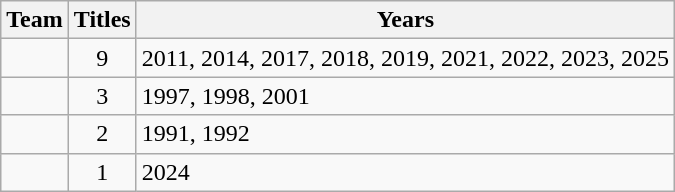<table class="wikitable sortable" style="text-align:center">
<tr>
<th>Team</th>
<th>Titles</th>
<th>Years</th>
</tr>
<tr>
<td style=><strong></strong></td>
<td>9</td>
<td align=left>2011, 2014, 2017, 2018, 2019, 2021, 2022, 2023, 2025</td>
</tr>
<tr>
<td style=><strong></strong></td>
<td>3</td>
<td align=left>1997, 1998, 2001</td>
</tr>
<tr>
<td style=><strong></strong></td>
<td>2</td>
<td align=left>1991, 1992</td>
</tr>
<tr>
<td style=><strong></strong></td>
<td>1</td>
<td align=left>2024</td>
</tr>
</table>
